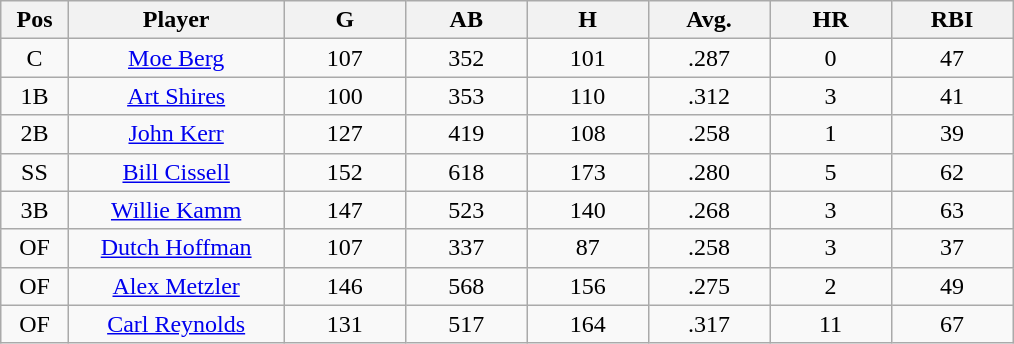<table class="wikitable sortable">
<tr>
<th bgcolor="#DDDDFF" width="5%">Pos</th>
<th bgcolor="#DDDDFF" width="16%">Player</th>
<th bgcolor="#DDDDFF" width="9%">G</th>
<th bgcolor="#DDDDFF" width="9%">AB</th>
<th bgcolor="#DDDDFF" width="9%">H</th>
<th bgcolor="#DDDDFF" width="9%">Avg.</th>
<th bgcolor="#DDDDFF" width="9%">HR</th>
<th bgcolor="#DDDDFF" width="9%">RBI</th>
</tr>
<tr align="center">
<td>C</td>
<td><a href='#'>Moe Berg</a></td>
<td>107</td>
<td>352</td>
<td>101</td>
<td>.287</td>
<td>0</td>
<td>47</td>
</tr>
<tr align=center>
<td>1B</td>
<td><a href='#'>Art Shires</a></td>
<td>100</td>
<td>353</td>
<td>110</td>
<td>.312</td>
<td>3</td>
<td>41</td>
</tr>
<tr align=center>
<td>2B</td>
<td><a href='#'>John Kerr</a></td>
<td>127</td>
<td>419</td>
<td>108</td>
<td>.258</td>
<td>1</td>
<td>39</td>
</tr>
<tr align=center>
<td>SS</td>
<td><a href='#'>Bill Cissell</a></td>
<td>152</td>
<td>618</td>
<td>173</td>
<td>.280</td>
<td>5</td>
<td>62</td>
</tr>
<tr align=center>
<td>3B</td>
<td><a href='#'>Willie Kamm</a></td>
<td>147</td>
<td>523</td>
<td>140</td>
<td>.268</td>
<td>3</td>
<td>63</td>
</tr>
<tr align=center>
<td>OF</td>
<td><a href='#'>Dutch Hoffman</a></td>
<td>107</td>
<td>337</td>
<td>87</td>
<td>.258</td>
<td>3</td>
<td>37</td>
</tr>
<tr align=center>
<td>OF</td>
<td><a href='#'>Alex Metzler</a></td>
<td>146</td>
<td>568</td>
<td>156</td>
<td>.275</td>
<td>2</td>
<td>49</td>
</tr>
<tr align=center>
<td>OF</td>
<td><a href='#'>Carl Reynolds</a></td>
<td>131</td>
<td>517</td>
<td>164</td>
<td>.317</td>
<td>11</td>
<td>67</td>
</tr>
</table>
